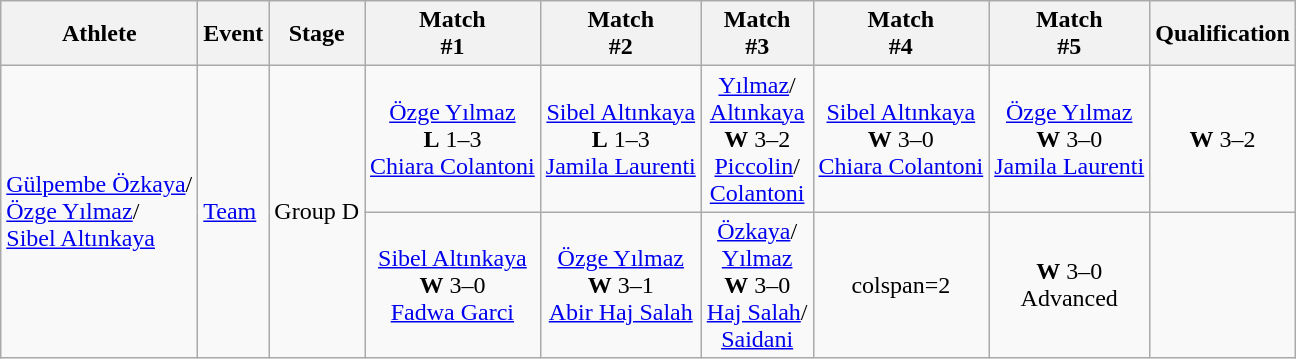<table class=wikitable>
<tr>
<th>Athlete</th>
<th>Event</th>
<th>Stage</th>
<th>Match<br>#1</th>
<th>Match<br>#2</th>
<th>Match<br>#3</th>
<th>Match<br>#4</th>
<th>Match<br>#5</th>
<th>Qualification</th>
</tr>
<tr align=center>
<td align=left rowspan=2><a href='#'>Gülpembe Özkaya</a>/<br><a href='#'>Özge Yılmaz</a>/<br><a href='#'>Sibel Altınkaya</a></td>
<td align=left rowspan=2><a href='#'>Team</a></td>
<td rowspan=2>Group D</td>
<td><a href='#'>Özge Yılmaz</a><br><strong>L</strong> 1–3<br> <a href='#'>Chiara Colantoni</a></td>
<td><a href='#'>Sibel Altınkaya</a><br><strong>L</strong> 1–3<br> <a href='#'>Jamila Laurenti</a></td>
<td><a href='#'>Yılmaz</a>/<br><a href='#'>Altınkaya</a><br><strong>W</strong> 3–2<br> <a href='#'>Piccolin</a>/<br><a href='#'>Colantoni</a></td>
<td><a href='#'>Sibel Altınkaya</a><br><strong>W</strong> 3–0<br> <a href='#'>Chiara Colantoni</a></td>
<td><a href='#'>Özge Yılmaz</a><br><strong>W</strong> 3–0<br> <a href='#'>Jamila Laurenti</a></td>
<td><strong>W</strong> 3–2</td>
</tr>
<tr align=center>
<td><a href='#'>Sibel Altınkaya</a><br><strong>W</strong> 3–0<br> <a href='#'>Fadwa Garci</a></td>
<td><a href='#'>Özge Yılmaz</a><br><strong>W</strong> 3–1<br> <a href='#'>Abir Haj Salah</a></td>
<td><a href='#'>Özkaya</a>/<br><a href='#'>Yılmaz</a><br><strong>W</strong> 3–0<br> <a href='#'>Haj Salah</a>/<br><a href='#'>Saidani</a></td>
<td>colspan=2 </td>
<td><strong>W</strong> 3–0<br>Advanced</td>
</tr>
</table>
